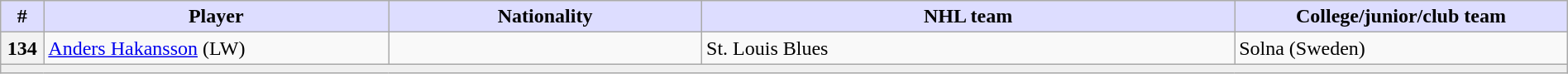<table class="wikitable" style="width: 100%">
<tr>
<th style="background:#ddf; width:2.75%;">#</th>
<th style="background:#ddf; width:22.0%;">Player</th>
<th style="background:#ddf; width:20.0%;">Nationality</th>
<th style="background:#ddf; width:34.0%;">NHL team</th>
<th style="background:#ddf; width:100.0%;">College/junior/club team</th>
</tr>
<tr>
<th>134</th>
<td><a href='#'>Anders Hakansson</a> (LW)</td>
<td></td>
<td>St. Louis Blues</td>
<td>Solna (Sweden)</td>
</tr>
<tr>
<td align=center colspan="6" bgcolor="#efefef"></td>
</tr>
</table>
